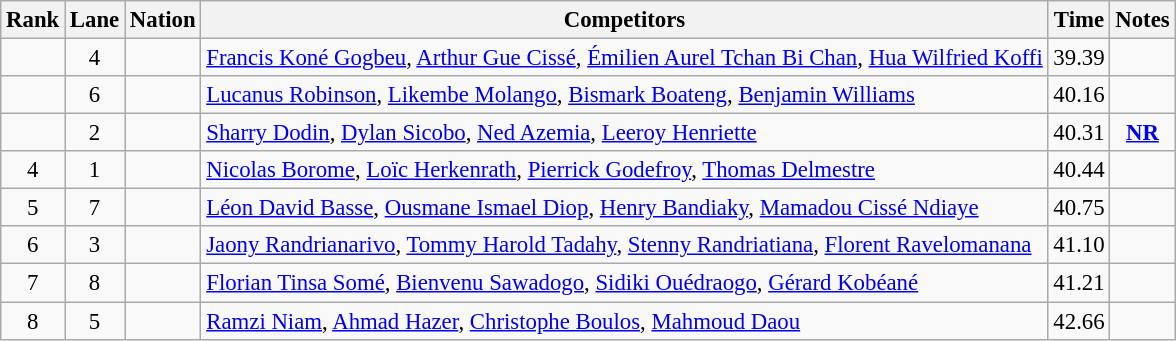<table class="wikitable sortable" style="text-align:center; font-size:95%">
<tr>
<th>Rank</th>
<th>Lane</th>
<th>Nation</th>
<th>Competitors</th>
<th>Time</th>
<th>Notes</th>
</tr>
<tr>
<td></td>
<td>4</td>
<td align=left></td>
<td align=left><a href='#'>Francis Koné Gogbeu</a>, <a href='#'>Arthur Gue Cissé</a>, <a href='#'>Émilien Aurel Tchan Bi Chan</a>, <a href='#'>Hua Wilfried Koffi</a></td>
<td>39.39</td>
<td></td>
</tr>
<tr>
<td></td>
<td>6</td>
<td align=left></td>
<td align=left><a href='#'>Lucanus Robinson</a>, <a href='#'>Likembe Molango</a>, <a href='#'>Bismark Boateng</a>, <a href='#'>Benjamin Williams</a></td>
<td>40.16</td>
<td></td>
</tr>
<tr>
<td></td>
<td>2</td>
<td align=left></td>
<td align=left><a href='#'>Sharry Dodin</a>, <a href='#'>Dylan Sicobo</a>, <a href='#'>Ned Azemia</a>, <a href='#'>Leeroy Henriette</a></td>
<td>40.31</td>
<td><strong><a href='#'>NR</a></strong></td>
</tr>
<tr>
<td>4</td>
<td>1</td>
<td align=left></td>
<td align=left><a href='#'>Nicolas Borome</a>, <a href='#'>Loïc Herkenrath</a>, <a href='#'>Pierrick Godefroy</a>, <a href='#'>Thomas Delmestre</a></td>
<td>40.44</td>
<td></td>
</tr>
<tr>
<td>5</td>
<td>7</td>
<td align=left></td>
<td align=left><a href='#'>Léon David Basse</a>, <a href='#'>Ousmane Ismael Diop</a>, <a href='#'>Henry Bandiaky</a>, <a href='#'>Mamadou Cissé Ndiaye</a></td>
<td>40.75</td>
<td></td>
</tr>
<tr>
<td>6</td>
<td>3</td>
<td align=left></td>
<td align=left><a href='#'>Jaony Randrianarivo</a>, <a href='#'>Tommy Harold Tadahy</a>, <a href='#'>Stenny Randriatiana</a>, <a href='#'>Florent Ravelomanana</a></td>
<td>41.10</td>
<td></td>
</tr>
<tr>
<td>7</td>
<td>8</td>
<td align=left></td>
<td align=left><a href='#'>Florian Tinsa Somé</a>, <a href='#'>Bienvenu Sawadogo</a>, <a href='#'>Sidiki Ouédraogo</a>, <a href='#'>Gérard Kobéané</a></td>
<td>41.21</td>
<td></td>
</tr>
<tr>
<td>8</td>
<td>5</td>
<td align=left></td>
<td align=left><a href='#'>Ramzi Niam</a>, <a href='#'>Ahmad Hazer</a>, <a href='#'>Christophe Boulos</a>, <a href='#'>Mahmoud Daou</a></td>
<td>42.66</td>
<td></td>
</tr>
</table>
